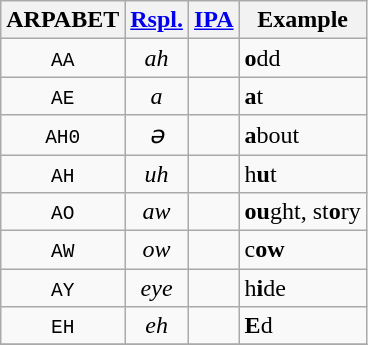<table class="wikitable" style="display:inline-table; text-align: center;">
<tr>
<th colspan="1">ARPABET</th>
<th colspan="1"><a href='#'>Rspl.</a></th>
<th rowspan="1"><a href='#'>IPA</a></th>
<th rowspan="1">Example</th>
</tr>
<tr>
<td><code>AA</code></td>
<td><em>ah</em></td>
<td></td>
<td style="text-align:left"><strong>o</strong>dd</td>
</tr>
<tr>
<td><code>AE</code></td>
<td><em>a</em></td>
<td></td>
<td style="text-align:left"><strong>a</strong>t</td>
</tr>
<tr>
<td><code>AH0</code></td>
<td><em>ə</em></td>
<td></td>
<td style="text-align:left"><strong>a</strong>bout</td>
</tr>
<tr>
<td><code>AH</code></td>
<td><em>uh</em></td>
<td></td>
<td style="text-align:left">h<strong>u</strong>t</td>
</tr>
<tr>
<td><code>AO</code></td>
<td><em>aw</em></td>
<td></td>
<td style="text-align:left"><strong>ou</strong>ght, st<strong>o</strong>ry</td>
</tr>
<tr>
<td><code>AW</code></td>
<td><em>ow</em></td>
<td></td>
<td style="text-align:left">c<strong>ow</strong></td>
</tr>
<tr>
<td><code>AY</code></td>
<td><em>eye</em></td>
<td></td>
<td style="text-align:left">h<strong>i</strong>de</td>
</tr>
<tr>
<td><code>EH</code></td>
<td><em>eh</em></td>
<td></td>
<td style="text-align:left"><strong>E</strong>d</td>
</tr>
<tr>
</tr>
</table>
